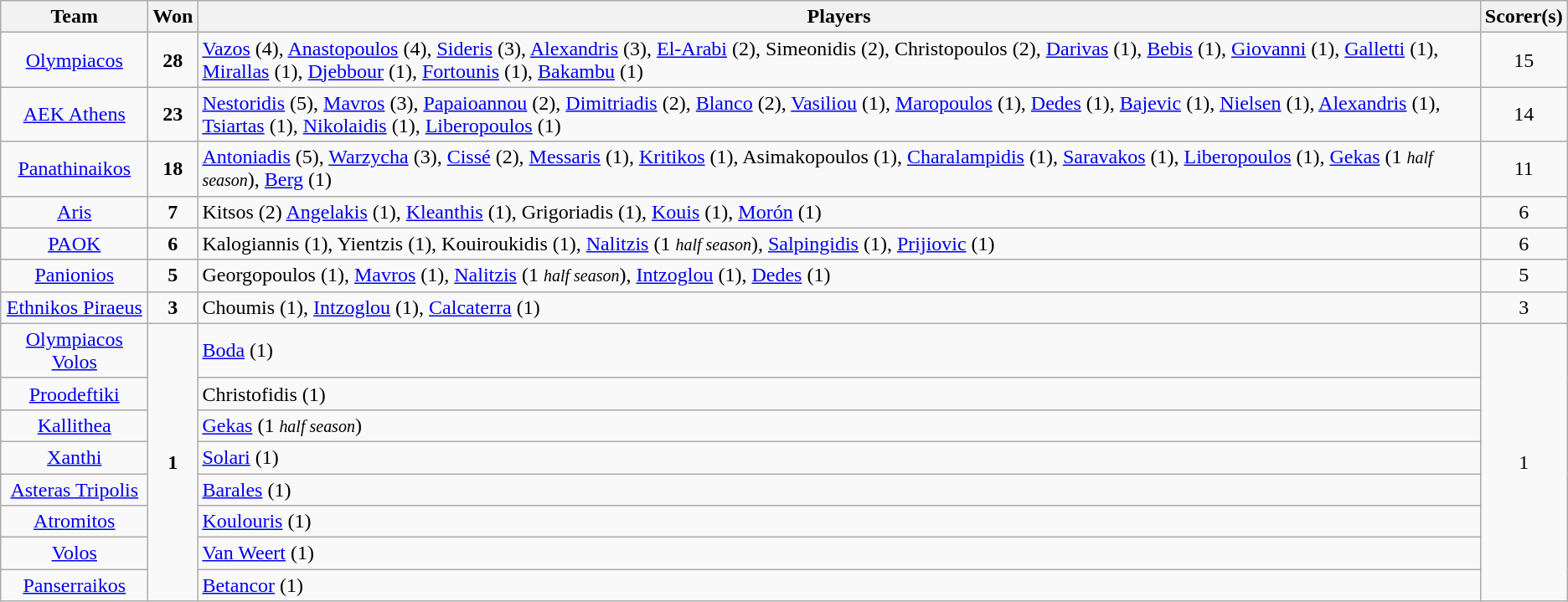<table class="wikitable" style="text-align:center">
<tr>
<th>Team</th>
<th>Won</th>
<th>Players</th>
<th>Scorer(s)</th>
</tr>
<tr>
<td><a href='#'>Olympiacos</a></td>
<td><strong>28</strong></td>
<td align=left><a href='#'>Vazos</a> (4), <a href='#'>Anastopoulos</a> (4), <a href='#'>Sideris</a> (3), <a href='#'>Alexandris</a> (3), <a href='#'>El-Arabi</a> (2), Simeonidis (2), Christopoulos (2), <a href='#'>Darivas</a> (1), <a href='#'>Bebis</a> (1), <a href='#'>Giovanni</a> (1), <a href='#'>Galletti</a> (1), <a href='#'>Mirallas</a> (1), <a href='#'>Djebbour</a> (1), <a href='#'>Fortounis</a> (1), <a href='#'>Bakambu</a> (1)</td>
<td>15</td>
</tr>
<tr>
<td><a href='#'>AEK Athens</a></td>
<td><strong>23</strong></td>
<td align=left><a href='#'>Nestoridis</a> (5), <a href='#'>Mavros</a> (3), <a href='#'>Papaioannou</a> (2), <a href='#'>Dimitriadis</a> (2), <a href='#'>Blanco</a> (2), <a href='#'>Vasiliou</a> (1), <a href='#'>Maropoulos</a> (1), <a href='#'>Dedes</a> (1), <a href='#'>Bajevic</a> (1), <a href='#'>Nielsen</a> (1), <a href='#'>Alexandris</a> (1), <a href='#'>Tsiartas</a> (1), <a href='#'>Nikolaidis</a> (1), <a href='#'>Liberopoulos</a> (1)</td>
<td>14</td>
</tr>
<tr>
<td><a href='#'>Panathinaikos</a></td>
<td><strong>18</strong></td>
<td align=left><a href='#'>Antoniadis</a> (5), <a href='#'>Warzycha</a> (3), <a href='#'>Cissé</a> (2), <a href='#'>Messaris</a> (1), <a href='#'>Kritikos</a> (1), Asimakopoulos (1), <a href='#'>Charalampidis</a> (1), <a href='#'>Saravakos</a> (1), <a href='#'>Liberopoulos</a> (1), <a href='#'>Gekas</a> (1 <small><em>half season</em></small>), <a href='#'>Berg</a> (1)</td>
<td>11</td>
</tr>
<tr>
<td><a href='#'>Aris</a></td>
<td><strong>7</strong></td>
<td align=left>Kitsos (2) <a href='#'>Angelakis</a> (1), <a href='#'>Kleanthis</a> (1), Grigoriadis (1), <a href='#'>Kouis</a> (1), <a href='#'>Morón</a> (1)</td>
<td>6</td>
</tr>
<tr>
<td><a href='#'>PAOK</a></td>
<td><strong>6</strong></td>
<td align="left">Kalogiannis (1), Yientzis (1), Kouiroukidis (1), <a href='#'>Nalitzis</a> (1 <small><em>half season</em></small>), <a href='#'>Salpingidis</a> (1), <a href='#'>Prijiovic</a> (1)</td>
<td>6</td>
</tr>
<tr>
<td><a href='#'>Panionios</a></td>
<td><strong>5</strong></td>
<td align=left>Georgopoulos (1), <a href='#'>Mavros</a> (1), <a href='#'>Nalitzis</a> (1 <small><em>half season</em></small>), <a href='#'>Intzoglou</a> (1), <a href='#'>Dedes</a> (1)</td>
<td>5</td>
</tr>
<tr>
<td><a href='#'>Ethnikos Piraeus</a></td>
<td><strong>3</strong></td>
<td align=left>Choumis (1), <a href='#'>Intzoglou</a> (1), <a href='#'>Calcaterra</a> (1)</td>
<td>3</td>
</tr>
<tr>
<td><a href='#'>Olympiacos Volos</a></td>
<td rowspan=8><strong>1</strong></td>
<td align=left><a href='#'>Boda</a> (1)</td>
<td rowspan=8>1</td>
</tr>
<tr>
<td><a href='#'>Proodeftiki</a></td>
<td align=left>Christofidis (1)</td>
</tr>
<tr>
<td><a href='#'>Kallithea</a></td>
<td align=left><a href='#'>Gekas</a> (1 <small><em>half season</em></small>)</td>
</tr>
<tr>
<td><a href='#'>Xanthi</a></td>
<td align=left><a href='#'>Solari</a> (1)</td>
</tr>
<tr>
<td><a href='#'>Asteras Tripolis</a></td>
<td align=left><a href='#'>Barales</a> (1)</td>
</tr>
<tr>
<td><a href='#'>Atromitos</a></td>
<td align=left><a href='#'>Koulouris</a> (1)</td>
</tr>
<tr>
<td><a href='#'>Volos</a></td>
<td align=left><a href='#'>Van Weert</a> (1)</td>
</tr>
<tr>
<td><a href='#'>Panserraikos</a></td>
<td align=left><a href='#'>Betancor</a> (1)</td>
</tr>
</table>
